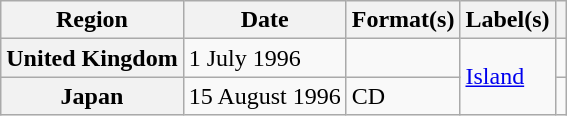<table class="wikitable plainrowheaders">
<tr>
<th scope="col">Region</th>
<th scope="col">Date</th>
<th scope="col">Format(s)</th>
<th scope="col">Label(s)</th>
<th scope="col"></th>
</tr>
<tr>
<th scope="row">United Kingdom</th>
<td>1 July 1996</td>
<td></td>
<td rowspan="3"><a href='#'>Island</a></td>
<td></td>
</tr>
<tr>
<th scope="row">Japan</th>
<td>15 August 1996</td>
<td>CD</td>
<td></td>
</tr>
</table>
